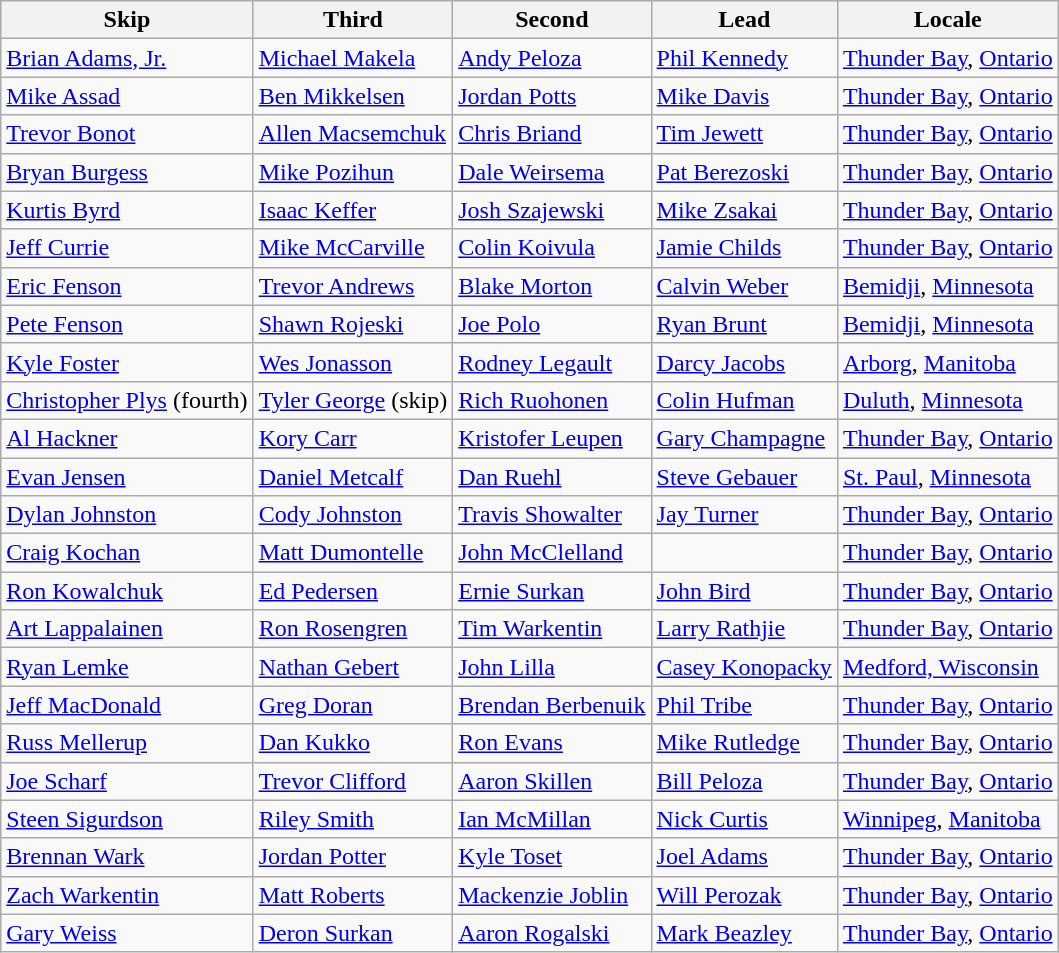<table class=wikitable>
<tr>
<th>Skip</th>
<th>Third</th>
<th>Second</th>
<th>Lead</th>
<th>Locale</th>
</tr>
<tr>
<td><a href='#'>Brian Adams, Jr.</a></td>
<td><a href='#'>Michael Makela</a></td>
<td><a href='#'>Andy Peloza</a></td>
<td><a href='#'>Phil Kennedy</a></td>
<td> <a href='#'>Thunder Bay</a>, <a href='#'>Ontario</a></td>
</tr>
<tr>
<td><a href='#'>Mike Assad</a></td>
<td><a href='#'>Ben Mikkelsen</a></td>
<td><a href='#'>Jordan Potts</a></td>
<td><a href='#'>Mike Davis</a></td>
<td> <a href='#'>Thunder Bay</a>, <a href='#'>Ontario</a></td>
</tr>
<tr>
<td><a href='#'>Trevor Bonot</a></td>
<td><a href='#'>Allen Macsemchuk</a></td>
<td><a href='#'>Chris Briand</a></td>
<td><a href='#'>Tim Jewett</a></td>
<td> <a href='#'>Thunder Bay</a>, <a href='#'>Ontario</a></td>
</tr>
<tr>
<td><a href='#'>Bryan Burgess</a></td>
<td><a href='#'>Mike Pozihun</a></td>
<td><a href='#'>Dale Weirsema</a></td>
<td><a href='#'>Pat Berezoski</a></td>
<td> <a href='#'>Thunder Bay</a>, <a href='#'>Ontario</a></td>
</tr>
<tr>
<td><a href='#'>Kurtis Byrd</a></td>
<td><a href='#'>Isaac Keffer</a></td>
<td><a href='#'>Josh Szajewski</a></td>
<td><a href='#'>Mike Zsakai</a></td>
<td> <a href='#'>Thunder Bay</a>, <a href='#'>Ontario</a></td>
</tr>
<tr>
<td><a href='#'>Jeff Currie</a></td>
<td><a href='#'>Mike McCarville</a></td>
<td><a href='#'>Colin Koivula</a></td>
<td><a href='#'>Jamie Childs</a></td>
<td> <a href='#'>Thunder Bay</a>, <a href='#'>Ontario</a></td>
</tr>
<tr>
<td><a href='#'>Eric Fenson</a></td>
<td><a href='#'>Trevor Andrews</a></td>
<td><a href='#'>Blake Morton</a></td>
<td><a href='#'>Calvin Weber</a></td>
<td> <a href='#'>Bemidji</a>, <a href='#'>Minnesota</a></td>
</tr>
<tr>
<td><a href='#'>Pete Fenson</a></td>
<td><a href='#'>Shawn Rojeski</a></td>
<td><a href='#'>Joe Polo</a></td>
<td><a href='#'>Ryan Brunt</a></td>
<td> <a href='#'>Bemidji</a>, <a href='#'>Minnesota</a></td>
</tr>
<tr>
<td><a href='#'>Kyle Foster</a></td>
<td><a href='#'>Wes Jonasson</a></td>
<td><a href='#'>Rodney Legault</a></td>
<td><a href='#'>Darcy Jacobs</a></td>
<td> <a href='#'>Arborg</a>, <a href='#'>Manitoba</a></td>
</tr>
<tr>
<td><a href='#'>Christopher Plys</a> (fourth)</td>
<td><a href='#'>Tyler George</a> (skip)</td>
<td><a href='#'>Rich Ruohonen</a></td>
<td><a href='#'>Colin Hufman</a></td>
<td> <a href='#'>Duluth</a>, <a href='#'>Minnesota</a></td>
</tr>
<tr>
<td><a href='#'>Al Hackner</a></td>
<td><a href='#'>Kory Carr</a></td>
<td><a href='#'>Kristofer Leupen</a></td>
<td><a href='#'>Gary Champagne</a></td>
<td> <a href='#'>Thunder Bay</a>, <a href='#'>Ontario</a></td>
</tr>
<tr>
<td><a href='#'>Evan Jensen</a></td>
<td><a href='#'>Daniel Metcalf</a></td>
<td><a href='#'>Dan Ruehl</a></td>
<td><a href='#'>Steve Gebauer</a></td>
<td> <a href='#'>St. Paul</a>, <a href='#'>Minnesota</a></td>
</tr>
<tr>
<td><a href='#'>Dylan Johnston</a></td>
<td><a href='#'>Cody Johnston</a></td>
<td><a href='#'>Travis Showalter</a></td>
<td><a href='#'>Jay Turner</a></td>
<td> <a href='#'>Thunder Bay</a>, <a href='#'>Ontario</a></td>
</tr>
<tr>
<td><a href='#'>Craig Kochan</a></td>
<td><a href='#'>Matt Dumontelle</a></td>
<td><a href='#'>John McClelland</a></td>
<td></td>
<td> <a href='#'>Thunder Bay</a>, <a href='#'>Ontario</a></td>
</tr>
<tr>
<td><a href='#'>Ron Kowalchuk</a></td>
<td><a href='#'>Ed Pedersen</a></td>
<td><a href='#'>Ernie Surkan</a></td>
<td><a href='#'>John Bird</a></td>
<td> <a href='#'>Thunder Bay</a>, <a href='#'>Ontario</a></td>
</tr>
<tr>
<td><a href='#'>Art Lappalainen</a></td>
<td><a href='#'>Ron Rosengren</a></td>
<td><a href='#'>Tim Warkentin</a></td>
<td><a href='#'>Larry Rathjie</a></td>
<td> <a href='#'>Thunder Bay</a>, <a href='#'>Ontario</a></td>
</tr>
<tr>
<td><a href='#'>Ryan Lemke</a></td>
<td><a href='#'>Nathan Gebert</a></td>
<td><a href='#'>John Lilla</a></td>
<td><a href='#'>Casey Konopacky</a></td>
<td> <a href='#'>Medford, Wisconsin</a></td>
</tr>
<tr>
<td><a href='#'>Jeff MacDonald</a></td>
<td><a href='#'>Greg Doran</a></td>
<td><a href='#'>Brendan Berbenuik</a></td>
<td><a href='#'>Phil Tribe</a></td>
<td> <a href='#'>Thunder Bay</a>, <a href='#'>Ontario</a></td>
</tr>
<tr>
<td><a href='#'>Russ Mellerup</a></td>
<td><a href='#'>Dan Kukko</a></td>
<td><a href='#'>Ron Evans</a></td>
<td><a href='#'>Mike Rutledge</a></td>
<td> <a href='#'>Thunder Bay</a>, <a href='#'>Ontario</a></td>
</tr>
<tr>
<td><a href='#'>Joe Scharf</a></td>
<td><a href='#'>Trevor Clifford</a></td>
<td><a href='#'>Aaron Skillen</a></td>
<td><a href='#'>Bill Peloza</a></td>
<td> <a href='#'>Thunder Bay</a>, <a href='#'>Ontario</a></td>
</tr>
<tr>
<td><a href='#'>Steen Sigurdson</a></td>
<td><a href='#'>Riley Smith</a></td>
<td><a href='#'>Ian McMillan</a></td>
<td><a href='#'>Nick Curtis</a></td>
<td> <a href='#'>Winnipeg</a>, <a href='#'>Manitoba</a></td>
</tr>
<tr>
<td><a href='#'>Brennan Wark</a></td>
<td><a href='#'>Jordan Potter</a></td>
<td><a href='#'>Kyle Toset</a></td>
<td><a href='#'>Joel Adams</a></td>
<td> <a href='#'>Thunder Bay</a>, <a href='#'>Ontario</a></td>
</tr>
<tr>
<td><a href='#'>Zach Warkentin</a></td>
<td><a href='#'>Matt Roberts</a></td>
<td><a href='#'>Mackenzie Joblin</a></td>
<td><a href='#'>Will Perozak</a></td>
<td> <a href='#'>Thunder Bay</a>, <a href='#'>Ontario</a></td>
</tr>
<tr>
<td><a href='#'>Gary Weiss</a></td>
<td><a href='#'>Deron Surkan</a></td>
<td><a href='#'>Aaron Rogalski</a></td>
<td><a href='#'>Mark Beazley</a></td>
<td> <a href='#'>Thunder Bay</a>, <a href='#'>Ontario</a></td>
</tr>
</table>
